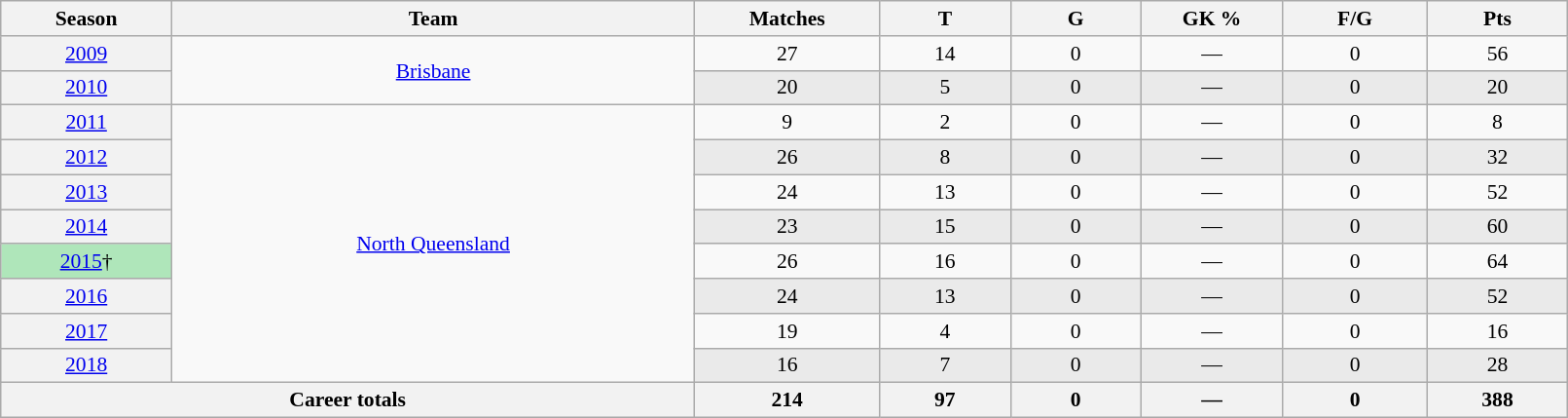<table class="wikitable sortable"  style="font-size:90%; text-align:center; width:85%;">
<tr>
<th width=2%>Season</th>
<th width=8%>Team</th>
<th width=2%>Matches</th>
<th width=2%>T</th>
<th width=2%>G</th>
<th width=2%>GK %</th>
<th width=2%>F/G</th>
<th width=2%>Pts</th>
</tr>
<tr>
<th scope="row" style="text-align:center; font-weight:normal"><a href='#'>2009</a></th>
<td rowspan="2" style="text-align:center;"> <a href='#'>Brisbane</a></td>
<td>27</td>
<td>14</td>
<td>0</td>
<td>—</td>
<td>0</td>
<td>56</td>
</tr>
<tr style="background:#eaeaea;">
<th scope="row" style="text-align:center; font-weight:normal"><a href='#'>2010</a></th>
<td>20</td>
<td>5</td>
<td>0</td>
<td>—</td>
<td>0</td>
<td>20</td>
</tr>
<tr>
<th scope="row" style="text-align:center; font-weight:normal"><a href='#'>2011</a></th>
<td rowspan="8" style="text-align:center;"> <a href='#'>North Queensland</a></td>
<td>9</td>
<td>2</td>
<td>0</td>
<td>—</td>
<td>0</td>
<td>8</td>
</tr>
<tr style="background:#eaeaea;">
<th scope="row" style="text-align:center; font-weight:normal"><a href='#'>2012</a></th>
<td>26</td>
<td>8</td>
<td>0</td>
<td>—</td>
<td>0</td>
<td>32</td>
</tr>
<tr>
<th scope="row" style="text-align:center; font-weight:normal"><a href='#'>2013</a></th>
<td>24</td>
<td>13</td>
<td>0</td>
<td>—</td>
<td>0</td>
<td>52</td>
</tr>
<tr style="background:#eaeaea;">
<th scope="row" style="text-align:center; font-weight:normal"><a href='#'>2014</a></th>
<td>23</td>
<td>15</td>
<td>0</td>
<td>—</td>
<td>0</td>
<td>60</td>
</tr>
<tr>
<th scope="row" style="text-align:center; font-weight:normal; background:#afe6ba;"><a href='#'>2015</a>†</th>
<td>26</td>
<td>16</td>
<td>0</td>
<td>—</td>
<td>0</td>
<td>64</td>
</tr>
<tr style="background:#eaeaea;">
<th scope="row" style="text-align:center; font-weight:normal"><a href='#'>2016</a></th>
<td>24</td>
<td>13</td>
<td>0</td>
<td>—</td>
<td>0</td>
<td>52</td>
</tr>
<tr>
<th scope="row" style="text-align:center; font-weight:normal"><a href='#'>2017</a></th>
<td>19</td>
<td>4</td>
<td>0</td>
<td>—</td>
<td>0</td>
<td>16</td>
</tr>
<tr style="background:#eaeaea;">
<th scope="row" style="text-align:center; font-weight:normal"><a href='#'>2018</a></th>
<td>16</td>
<td>7</td>
<td>0</td>
<td>—</td>
<td>0</td>
<td>28</td>
</tr>
<tr class="sortbottom">
<th colspan=2>Career totals</th>
<th>214</th>
<th>97</th>
<th>0</th>
<th>—</th>
<th>0</th>
<th>388</th>
</tr>
</table>
